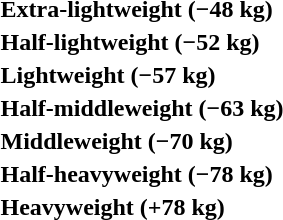<table>
<tr>
<th rowspan=2 style="text-align:left;">Extra-lightweight (−48 kg)</th>
<td rowspan=2></td>
<td rowspan=2></td>
<td></td>
</tr>
<tr>
<td></td>
</tr>
<tr>
<th rowspan=2 style="text-align:left;">Half-lightweight (−52 kg)</th>
<td rowspan=2></td>
<td rowspan=2></td>
<td></td>
</tr>
<tr>
<td></td>
</tr>
<tr>
<th rowspan=2 style="text-align:left;">Lightweight (−57 kg)</th>
<td rowspan=2></td>
<td rowspan=2></td>
<td></td>
</tr>
<tr>
<td></td>
</tr>
<tr>
<th rowspan=2 style="text-align:left;">Half-middleweight (−63 kg)</th>
<td rowspan=2></td>
<td rowspan=2></td>
<td></td>
</tr>
<tr>
<td></td>
</tr>
<tr>
<th rowspan=2 style="text-align:left;">Middleweight (−70 kg)</th>
<td rowspan=2></td>
<td rowspan=2></td>
<td></td>
</tr>
<tr>
<td></td>
</tr>
<tr>
<th rowspan=2 style="text-align:left;">Half-heavyweight (−78 kg)</th>
<td rowspan=2></td>
<td rowspan=2></td>
<td></td>
</tr>
<tr>
<td></td>
</tr>
<tr>
<th rowspan=2 style="text-align:left;">Heavyweight (+78 kg)</th>
<td rowspan=2></td>
<td rowspan=2></td>
<td></td>
</tr>
<tr>
<td></td>
</tr>
</table>
